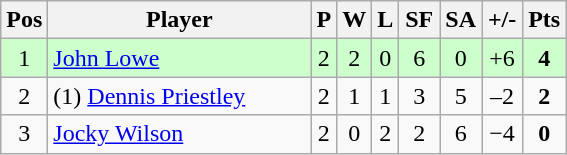<table class="wikitable" style="text-align:center; margin: 1em auto 1em auto, align:left">
<tr>
<th width=20>Pos</th>
<th width=168>Player</th>
<th width=3>P</th>
<th width=3>W</th>
<th width=3>L</th>
<th width=20>SF</th>
<th width=20>SA</th>
<th width=20>+/-</th>
<th width=20>Pts</th>
</tr>
<tr align=center style="background: #ccffcc;">
<td>1</td>
<td align="left"> <a href='#'>John Lowe</a></td>
<td>2</td>
<td>2</td>
<td>0</td>
<td>6</td>
<td>0</td>
<td>+6</td>
<td><strong>4</strong></td>
</tr>
<tr align=center>
<td>2</td>
<td align="left"> (1) <a href='#'>Dennis Priestley</a></td>
<td>2</td>
<td>1</td>
<td>1</td>
<td>3</td>
<td>5</td>
<td>–2</td>
<td><strong>2</strong></td>
</tr>
<tr align=center>
<td>3</td>
<td align="left"> <a href='#'>Jocky Wilson</a></td>
<td>2</td>
<td>0</td>
<td>2</td>
<td>2</td>
<td>6</td>
<td>−4</td>
<td><strong>0</strong></td>
</tr>
</table>
